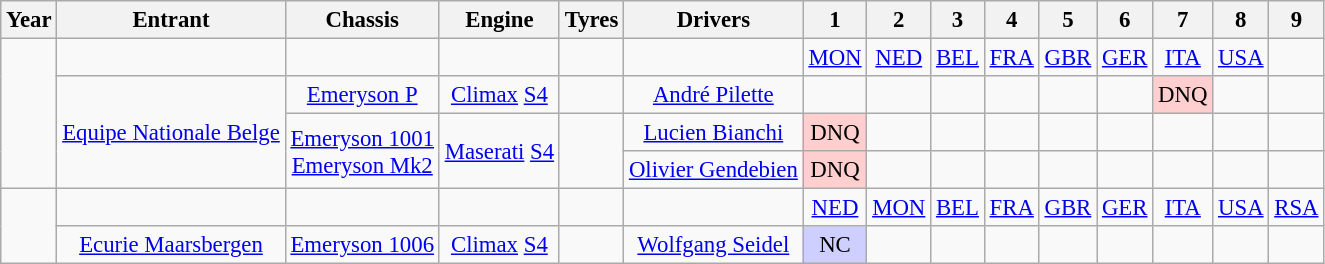<table class="wikitable" style="text-align:center; font-size:95%">
<tr>
<th>Year</th>
<th>Entrant</th>
<th>Chassis</th>
<th>Engine</th>
<th>Tyres</th>
<th>Drivers</th>
<th>1</th>
<th>2</th>
<th>3</th>
<th>4</th>
<th>5</th>
<th>6</th>
<th>7</th>
<th>8</th>
<th>9</th>
</tr>
<tr>
<td rowspan="4"></td>
<td></td>
<td></td>
<td></td>
<td></td>
<td></td>
<td><a href='#'>MON</a></td>
<td><a href='#'>NED</a></td>
<td><a href='#'>BEL</a></td>
<td><a href='#'>FRA</a></td>
<td><a href='#'>GBR</a></td>
<td><a href='#'>GER</a></td>
<td><a href='#'>ITA</a></td>
<td><a href='#'>USA</a></td>
<td></td>
</tr>
<tr>
<td rowspan="3"><a href='#'>Equipe Nationale Belge</a></td>
<td><a href='#'>Emeryson P</a></td>
<td><a href='#'>Climax</a> <a href='#'>S4</a></td>
<td></td>
<td><a href='#'>André Pilette</a></td>
<td></td>
<td></td>
<td></td>
<td></td>
<td></td>
<td></td>
<td style="background:#FFCFCF;">DNQ</td>
<td></td>
<td></td>
</tr>
<tr>
<td rowspan="2"><a href='#'>Emeryson 1001</a><br><a href='#'>Emeryson Mk2</a></td>
<td rowspan="2"><a href='#'>Maserati</a> <a href='#'>S4</a></td>
<td rowspan="2"></td>
<td><a href='#'>Lucien Bianchi</a></td>
<td style="background:#FFCFCF;">DNQ</td>
<td></td>
<td></td>
<td></td>
<td></td>
<td></td>
<td></td>
<td></td>
<td></td>
</tr>
<tr>
<td><a href='#'>Olivier Gendebien</a></td>
<td style="background:#FFCFCF;">DNQ</td>
<td></td>
<td></td>
<td></td>
<td></td>
<td></td>
<td></td>
<td></td>
<td></td>
</tr>
<tr>
<td rowspan="2"></td>
<td></td>
<td></td>
<td></td>
<td></td>
<td></td>
<td><a href='#'>NED</a></td>
<td><a href='#'>MON</a></td>
<td><a href='#'>BEL</a></td>
<td><a href='#'>FRA</a></td>
<td><a href='#'>GBR</a></td>
<td><a href='#'>GER</a></td>
<td><a href='#'>ITA</a></td>
<td><a href='#'>USA</a></td>
<td><a href='#'>RSA</a></td>
</tr>
<tr>
<td><a href='#'>Ecurie Maarsbergen</a></td>
<td><a href='#'>Emeryson 1006</a></td>
<td><a href='#'>Climax</a> <a href='#'>S4</a></td>
<td></td>
<td><a href='#'>Wolfgang Seidel</a></td>
<td style="background:#CFCFFF;">NC</td>
<td></td>
<td></td>
<td></td>
<td></td>
<td></td>
<td></td>
<td></td>
<td></td>
</tr>
</table>
